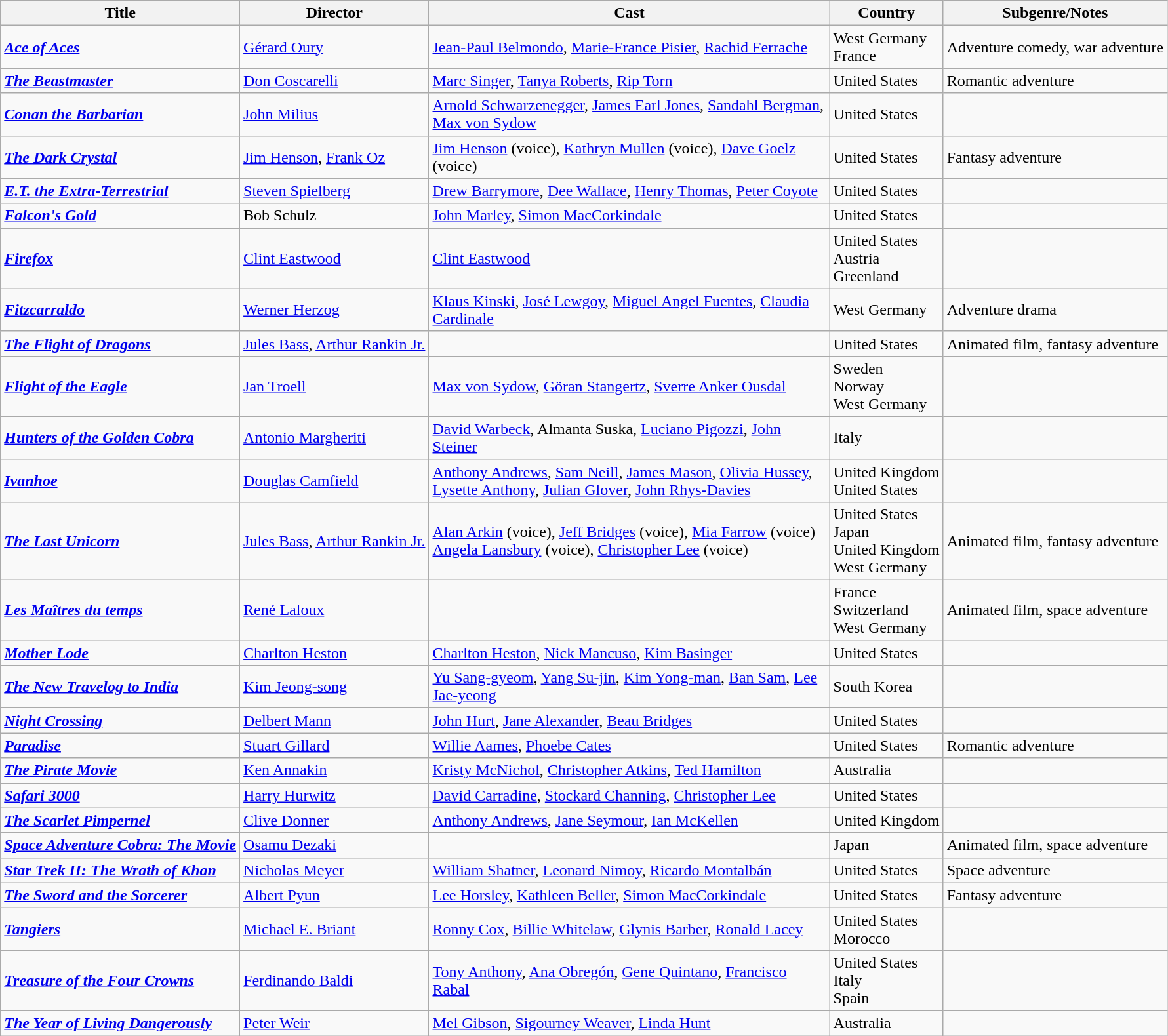<table class="wikitable">
<tr>
<th>Title</th>
<th>Director</th>
<th style="width: 400px;">Cast</th>
<th>Country</th>
<th>Subgenre/Notes</th>
</tr>
<tr>
<td><strong><em><a href='#'>Ace of Aces</a></em></strong></td>
<td><a href='#'>Gérard Oury</a></td>
<td><a href='#'>Jean-Paul Belmondo</a>, <a href='#'>Marie-France Pisier</a>, <a href='#'>Rachid Ferrache</a></td>
<td>West Germany<br>France</td>
<td>Adventure comedy, war adventure</td>
</tr>
<tr>
<td><strong><em><a href='#'>The Beastmaster</a></em></strong></td>
<td><a href='#'>Don Coscarelli</a></td>
<td><a href='#'>Marc Singer</a>, <a href='#'>Tanya Roberts</a>, <a href='#'>Rip Torn</a></td>
<td>United States</td>
<td>Romantic adventure</td>
</tr>
<tr>
<td><strong><em><a href='#'>Conan the Barbarian</a></em></strong></td>
<td><a href='#'>John Milius</a></td>
<td><a href='#'>Arnold Schwarzenegger</a>, <a href='#'>James Earl Jones</a>, <a href='#'>Sandahl Bergman</a>, <a href='#'>Max von Sydow</a></td>
<td>United States</td>
<td></td>
</tr>
<tr>
<td><strong><em><a href='#'>The Dark Crystal</a></em></strong></td>
<td><a href='#'>Jim Henson</a>, <a href='#'>Frank Oz</a></td>
<td><a href='#'>Jim Henson</a> (voice), <a href='#'>Kathryn Mullen</a> (voice), <a href='#'>Dave Goelz</a> (voice)</td>
<td>United States<br></td>
<td>Fantasy adventure</td>
</tr>
<tr>
<td><strong><em><a href='#'>E.T. the Extra-Terrestrial</a></em></strong></td>
<td><a href='#'>Steven Spielberg</a></td>
<td><a href='#'>Drew Barrymore</a>, <a href='#'>Dee Wallace</a>, <a href='#'>Henry Thomas</a>, <a href='#'>Peter Coyote</a></td>
<td>United States</td>
<td></td>
</tr>
<tr>
<td><strong><em><a href='#'>Falcon's Gold</a></em></strong></td>
<td>Bob Schulz</td>
<td><a href='#'>John Marley</a>, <a href='#'>Simon MacCorkindale</a></td>
<td>United States</td>
<td></td>
</tr>
<tr>
<td><strong><em><a href='#'>Firefox</a></em></strong></td>
<td><a href='#'>Clint Eastwood</a></td>
<td><a href='#'>Clint Eastwood</a></td>
<td>United States<br>Austria<br>Greenland</td>
<td></td>
</tr>
<tr>
<td><strong><em><a href='#'>Fitzcarraldo</a></em></strong></td>
<td><a href='#'>Werner Herzog</a></td>
<td><a href='#'>Klaus Kinski</a>, <a href='#'>José Lewgoy</a>, <a href='#'>Miguel Angel Fuentes</a>, <a href='#'>Claudia Cardinale</a></td>
<td>West Germany</td>
<td>Adventure drama</td>
</tr>
<tr>
<td><strong><em><a href='#'>The Flight of Dragons</a></em></strong></td>
<td><a href='#'>Jules Bass</a>, <a href='#'>Arthur Rankin Jr.</a></td>
<td></td>
<td>United States</td>
<td>Animated film, fantasy adventure</td>
</tr>
<tr>
<td><strong><em><a href='#'>Flight of the Eagle</a></em></strong></td>
<td><a href='#'>Jan Troell</a></td>
<td><a href='#'>Max von Sydow</a>, <a href='#'>Göran Stangertz</a>, <a href='#'>Sverre Anker Ousdal</a></td>
<td>Sweden<br>Norway<br>West Germany</td>
<td></td>
</tr>
<tr>
<td><strong><em><a href='#'>Hunters of the Golden Cobra</a></em></strong></td>
<td><a href='#'>Antonio Margheriti</a></td>
<td><a href='#'>David Warbeck</a>, Almanta Suska, <a href='#'>Luciano Pigozzi</a>, <a href='#'>John Steiner</a></td>
<td>Italy</td>
<td></td>
</tr>
<tr>
<td><strong><em><a href='#'>Ivanhoe</a></em></strong></td>
<td><a href='#'>Douglas Camfield</a></td>
<td><a href='#'>Anthony Andrews</a>, <a href='#'>Sam Neill</a>, <a href='#'>James Mason</a>, <a href='#'>Olivia Hussey</a>, <a href='#'>Lysette Anthony</a>, <a href='#'>Julian Glover</a>, <a href='#'>John Rhys-Davies</a></td>
<td>United Kingdom<br>United States</td>
<td></td>
</tr>
<tr>
<td><strong><em><a href='#'>The Last Unicorn</a></em></strong></td>
<td><a href='#'>Jules Bass</a>, <a href='#'>Arthur Rankin Jr.</a></td>
<td><a href='#'>Alan Arkin</a> (voice), <a href='#'>Jeff Bridges</a> (voice), <a href='#'>Mia Farrow</a> (voice) <a href='#'>Angela Lansbury</a> (voice), <a href='#'>Christopher Lee</a> (voice)</td>
<td>United States<br>Japan<br>United Kingdom<br>West Germany</td>
<td>Animated film, fantasy adventure</td>
</tr>
<tr>
<td><strong><em><a href='#'>Les Maîtres du temps</a></em></strong></td>
<td><a href='#'>René Laloux</a></td>
<td></td>
<td>France<br>Switzerland<br>West Germany</td>
<td>Animated film, space adventure</td>
</tr>
<tr>
<td><strong><em><a href='#'>Mother Lode</a></em></strong></td>
<td><a href='#'>Charlton Heston</a></td>
<td><a href='#'>Charlton Heston</a>, <a href='#'>Nick Mancuso</a>, <a href='#'>Kim Basinger</a></td>
<td>United States</td>
<td></td>
</tr>
<tr>
<td><strong><em><a href='#'>The New Travelog to India</a></em></strong></td>
<td><a href='#'>Kim Jeong-song</a></td>
<td><a href='#'>Yu Sang-gyeom</a>, <a href='#'>Yang Su-jin</a>, <a href='#'>Kim Yong-man</a>, <a href='#'>Ban Sam</a>, <a href='#'>Lee Jae-yeong</a></td>
<td>South Korea</td>
<td></td>
</tr>
<tr>
<td><strong><em><a href='#'>Night Crossing</a></em></strong></td>
<td><a href='#'>Delbert Mann</a></td>
<td><a href='#'>John Hurt</a>, <a href='#'>Jane Alexander</a>, <a href='#'>Beau Bridges</a></td>
<td>United States</td>
<td></td>
</tr>
<tr>
<td><strong><em><a href='#'>Paradise</a></em></strong></td>
<td><a href='#'>Stuart Gillard</a></td>
<td><a href='#'>Willie Aames</a>, <a href='#'>Phoebe Cates</a></td>
<td>United States</td>
<td>Romantic adventure</td>
</tr>
<tr>
<td><strong><em><a href='#'>The Pirate Movie</a></em></strong></td>
<td><a href='#'>Ken Annakin</a></td>
<td><a href='#'>Kristy McNichol</a>, <a href='#'>Christopher Atkins</a>, <a href='#'>Ted Hamilton</a></td>
<td>Australia</td>
<td></td>
</tr>
<tr>
<td><strong><em><a href='#'>Safari 3000</a></em></strong></td>
<td><a href='#'>Harry Hurwitz</a></td>
<td><a href='#'>David Carradine</a>, <a href='#'>Stockard Channing</a>, <a href='#'>Christopher Lee</a></td>
<td>United States</td>
<td></td>
</tr>
<tr>
<td><strong><em><a href='#'>The Scarlet Pimpernel</a></em></strong></td>
<td><a href='#'>Clive Donner</a></td>
<td><a href='#'>Anthony Andrews</a>, <a href='#'>Jane Seymour</a>, <a href='#'>Ian McKellen</a></td>
<td>United Kingdom</td>
<td></td>
</tr>
<tr>
<td><strong><em><a href='#'>Space Adventure Cobra: The Movie</a></em></strong></td>
<td><a href='#'>Osamu Dezaki</a></td>
<td></td>
<td>Japan</td>
<td>Animated film, space adventure</td>
</tr>
<tr>
<td><strong><em><a href='#'>Star Trek II: The Wrath of Khan</a></em></strong></td>
<td><a href='#'>Nicholas Meyer</a></td>
<td><a href='#'>William Shatner</a>, <a href='#'>Leonard Nimoy</a>, <a href='#'>Ricardo Montalbán</a></td>
<td>United States</td>
<td>Space adventure</td>
</tr>
<tr>
<td><strong><em><a href='#'>The Sword and the Sorcerer</a></em></strong></td>
<td><a href='#'>Albert Pyun</a></td>
<td><a href='#'>Lee Horsley</a>, <a href='#'>Kathleen Beller</a>, <a href='#'>Simon MacCorkindale</a></td>
<td>United States</td>
<td>Fantasy adventure</td>
</tr>
<tr>
<td><strong><em><a href='#'>Tangiers</a></em></strong></td>
<td><a href='#'>Michael E. Briant</a></td>
<td><a href='#'>Ronny Cox</a>, <a href='#'>Billie Whitelaw</a>, <a href='#'>Glynis Barber</a>, <a href='#'>Ronald Lacey</a></td>
<td>United States<br>Morocco</td>
<td></td>
</tr>
<tr>
<td><strong><em><a href='#'>Treasure of the Four Crowns</a></em></strong></td>
<td><a href='#'>Ferdinando Baldi</a></td>
<td><a href='#'>Tony Anthony</a>, <a href='#'>Ana Obregón</a>, <a href='#'>Gene Quintano</a>, <a href='#'>Francisco Rabal</a></td>
<td>United States<br>Italy<br>Spain</td>
<td></td>
</tr>
<tr>
<td><strong><em><a href='#'>The Year of Living Dangerously</a></em></strong></td>
<td><a href='#'>Peter Weir</a></td>
<td><a href='#'>Mel Gibson</a>, <a href='#'>Sigourney Weaver</a>, <a href='#'>Linda Hunt</a></td>
<td>Australia</td>
<td></td>
</tr>
</table>
